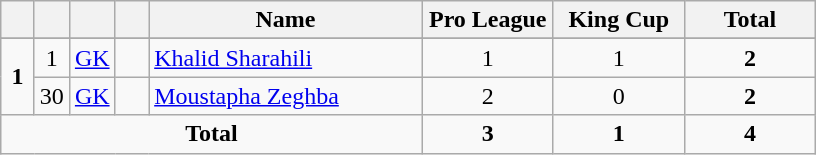<table class="wikitable" style="text-align:center">
<tr>
<th width=15></th>
<th width=15></th>
<th width=15></th>
<th width=15></th>
<th width=175>Name</th>
<th width=80>Pro League</th>
<th width=80>King Cup</th>
<th width=80>Total</th>
</tr>
<tr>
</tr>
<tr>
<td rowspan=2><strong>1</strong></td>
<td>1</td>
<td><a href='#'>GK</a></td>
<td></td>
<td align=left><a href='#'>Khalid Sharahili</a></td>
<td>1</td>
<td>1</td>
<td><strong>2</strong></td>
</tr>
<tr>
<td>30</td>
<td><a href='#'>GK</a></td>
<td></td>
<td align=left><a href='#'>Moustapha Zeghba</a></td>
<td>2</td>
<td>0</td>
<td><strong>2</strong></td>
</tr>
<tr>
<td colspan=5><strong>Total</strong></td>
<td><strong>3</strong></td>
<td><strong>1</strong></td>
<td><strong>4</strong></td>
</tr>
</table>
